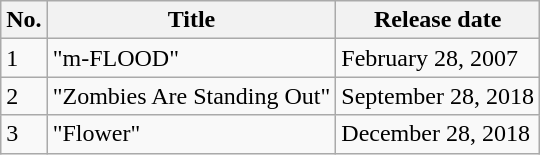<table class="wikitable">
<tr>
<th>No.</th>
<th>Title</th>
<th>Release date</th>
</tr>
<tr>
<td>1</td>
<td>"m-FLOOD"</td>
<td>February 28, 2007</td>
</tr>
<tr>
<td>2</td>
<td>"Zombies Are Standing Out"</td>
<td>September 28, 2018</td>
</tr>
<tr>
<td>3</td>
<td>"Flower"</td>
<td>December 28, 2018</td>
</tr>
</table>
